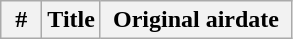<table class="wikitable plainrowheaders">
<tr>
<th width="20">#</th>
<th>Title</th>
<th width="120">Original airdate<br>












</th>
</tr>
</table>
